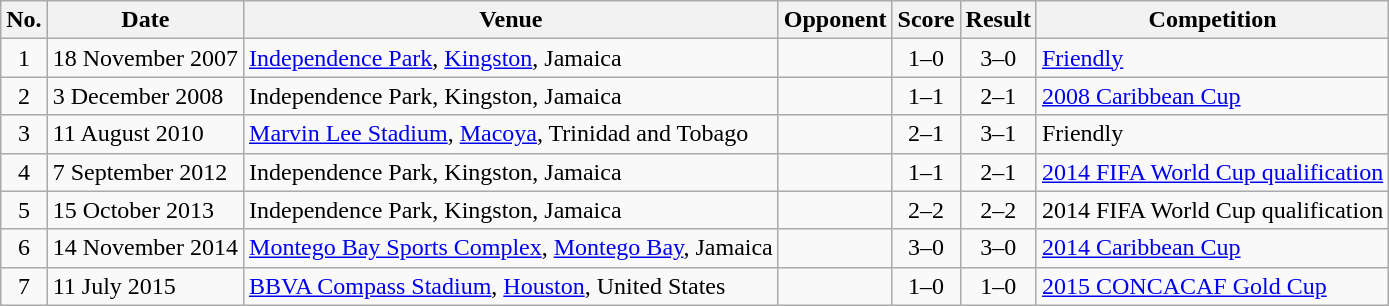<table class="wikitable sortable">
<tr>
<th scope="col">No.</th>
<th scope="col">Date</th>
<th scope="col">Venue</th>
<th scope="col">Opponent</th>
<th scope="col">Score</th>
<th scope="col">Result</th>
<th scope="col">Competition</th>
</tr>
<tr>
<td style="text-align:center">1</td>
<td>18 November 2007</td>
<td><a href='#'>Independence Park</a>, <a href='#'>Kingston</a>, Jamaica</td>
<td></td>
<td style="text-align:center">1–0</td>
<td style="text-align:center">3–0</td>
<td><a href='#'>Friendly</a></td>
</tr>
<tr>
<td style="text-align:center">2</td>
<td>3 December 2008</td>
<td>Independence Park, Kingston, Jamaica</td>
<td></td>
<td style="text-align:center">1–1</td>
<td style="text-align:center">2–1</td>
<td><a href='#'>2008 Caribbean Cup</a></td>
</tr>
<tr>
<td style="text-align:center">3</td>
<td>11 August 2010</td>
<td><a href='#'>Marvin Lee Stadium</a>, <a href='#'>Macoya</a>, Trinidad and Tobago</td>
<td></td>
<td style="text-align:center">2–1</td>
<td style="text-align:center">3–1</td>
<td>Friendly</td>
</tr>
<tr>
<td style="text-align:center">4</td>
<td>7 September 2012</td>
<td>Independence Park, Kingston, Jamaica</td>
<td></td>
<td style="text-align:center">1–1</td>
<td style="text-align:center">2–1</td>
<td><a href='#'>2014 FIFA World Cup qualification</a></td>
</tr>
<tr>
<td style="text-align:center">5</td>
<td>15 October 2013</td>
<td>Independence Park, Kingston, Jamaica</td>
<td></td>
<td style="text-align:center">2–2</td>
<td style="text-align:center">2–2</td>
<td>2014 FIFA World Cup qualification</td>
</tr>
<tr>
<td style="text-align:center">6</td>
<td>14 November 2014</td>
<td><a href='#'>Montego Bay Sports Complex</a>, <a href='#'>Montego Bay</a>, Jamaica</td>
<td></td>
<td style="text-align:center">3–0</td>
<td style="text-align:center">3–0</td>
<td><a href='#'>2014 Caribbean Cup</a></td>
</tr>
<tr>
<td style="text-align:center">7</td>
<td>11 July 2015</td>
<td><a href='#'>BBVA Compass Stadium</a>, <a href='#'>Houston</a>, United States</td>
<td></td>
<td style="text-align:center">1–0</td>
<td style="text-align:center">1–0</td>
<td><a href='#'>2015 CONCACAF Gold Cup</a></td>
</tr>
</table>
